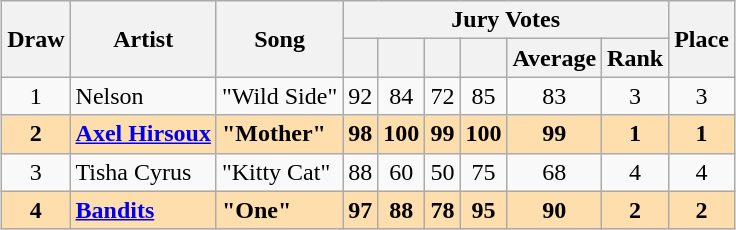<table class="sortable wikitable" style="margin: 1em auto 1em auto; text-align:center;">
<tr>
<th rowspan="2">Draw</th>
<th rowspan="2">Artist</th>
<th rowspan="2">Song</th>
<th colspan="6">Jury Votes</th>
<th rowspan="2">Place</th>
</tr>
<tr>
<th></th>
<th></th>
<th></th>
<th></th>
<th>Average</th>
<th>Rank</th>
</tr>
<tr>
<td>1</td>
<td align="left">Nelson</td>
<td align="left">"Wild Side"</td>
<td>92</td>
<td>84</td>
<td>72</td>
<td>85</td>
<td>83</td>
<td>3</td>
<td>3</td>
</tr>
<tr style="font-weight:bold; background:navajowhite;">
<td>2</td>
<td align="left"><a href='#'>Axel Hirsoux</a></td>
<td align="left">"Mother"</td>
<td>98</td>
<td>100</td>
<td>99</td>
<td>100</td>
<td>99</td>
<td>1</td>
<td>1</td>
</tr>
<tr>
<td>3</td>
<td align="left">Tisha Cyrus</td>
<td align="left">"Kitty Cat"</td>
<td>88</td>
<td>60</td>
<td>50</td>
<td>75</td>
<td>68</td>
<td>4</td>
<td>4</td>
</tr>
<tr style="font-weight:bold; background:navajowhite;">
<td>4</td>
<td align="left"><a href='#'>Bandits</a></td>
<td align="left">"One"</td>
<td>97</td>
<td>88</td>
<td>78</td>
<td>95</td>
<td>90</td>
<td>2</td>
<td>2</td>
</tr>
</table>
